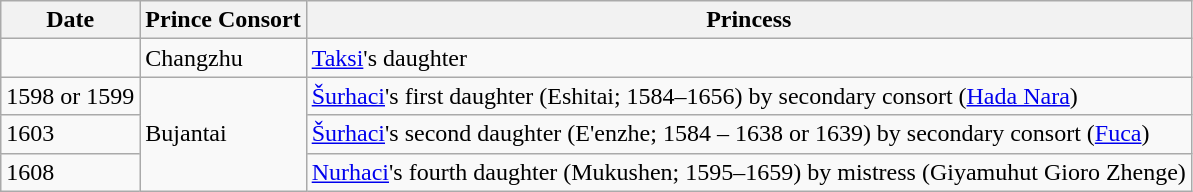<table class="wikitable">
<tr>
<th>Date</th>
<th>Prince Consort</th>
<th>Princess</th>
</tr>
<tr>
<td></td>
<td>Changzhu</td>
<td><a href='#'>Taksi</a>'s daughter</td>
</tr>
<tr>
<td>1598 or 1599</td>
<td rowspan=3>Bujantai</td>
<td><a href='#'>Šurhaci</a>'s first daughter (Eshitai; 1584–1656) by secondary consort (<a href='#'>Hada Nara</a>)</td>
</tr>
<tr>
<td>1603</td>
<td><a href='#'>Šurhaci</a>'s second daughter (E'enzhe; 1584 – 1638 or 1639) by secondary consort (<a href='#'>Fuca</a>)</td>
</tr>
<tr>
<td>1608</td>
<td><a href='#'>Nurhaci</a>'s fourth daughter (Mukushen; 1595–1659) by mistress (Giyamuhut Gioro Zhenge)</td>
</tr>
</table>
